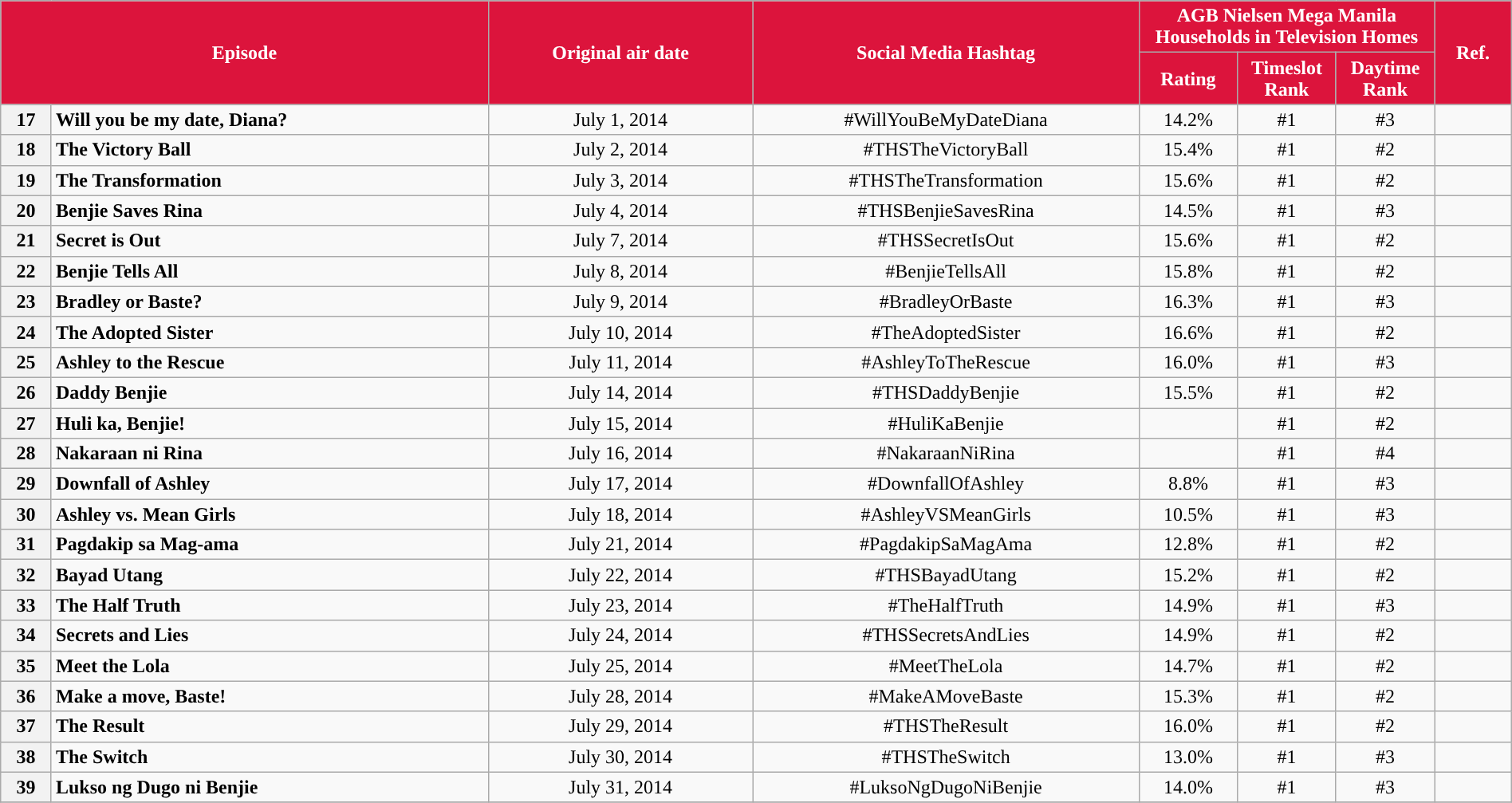<table class="wikitable" style="text-align:center; font-size:100%; line-height:18px;"  width="100%">
<tr>
<th colspan="2" rowspan="2" style="background-color:#DC143C; color:#ffffff;">Episode</th>
<th style="background:#DC143C; color:white" rowspan="2">Original air date</th>
<th style="background:#DC143C; color:white" rowspan="2">Social Media Hashtag</th>
<th style="background-color:#DC143C; color:#ffffff;" colspan="3">AGB Nielsen Mega Manila Households in Television Homes</th>
<th rowspan="2" style="background:#DC143C; color:white">Ref.</th>
</tr>
<tr style="text-align: center style=">
<th style="background-color:#DC143C; width:75px; color:#ffffff;">Rating</th>
<th style="background-color:#DC143C; width:75px; color:#ffffff;">Timeslot Rank</th>
<th style="background-color:#DC143C; width:75px; color:#ffffff;">Daytime Rank</th>
</tr>
<tr>
<th>17</th>
<td style="text-align: left;"><strong>Will you be my date, Diana?</strong></td>
<td>July 1, 2014</td>
<td>#WillYouBeMyDateDiana</td>
<td>14.2%</td>
<td>#1</td>
<td>#3</td>
<td></td>
</tr>
<tr>
<th>18</th>
<td style="text-align: left;"><strong>The Victory Ball</strong></td>
<td>July 2, 2014</td>
<td>#THSTheVictoryBall</td>
<td>15.4%</td>
<td>#1</td>
<td>#2</td>
<td></td>
</tr>
<tr>
<th>19</th>
<td style="text-align: left;"><strong>The Transformation</strong></td>
<td>July 3, 2014</td>
<td>#THSTheTransformation</td>
<td>15.6%</td>
<td>#1</td>
<td>#2</td>
<td></td>
</tr>
<tr>
<th>20</th>
<td style="text-align: left;"><strong>Benjie Saves Rina</strong></td>
<td>July 4, 2014</td>
<td>#THSBenjieSavesRina</td>
<td>14.5%</td>
<td>#1</td>
<td>#3</td>
<td></td>
</tr>
<tr>
<th>21</th>
<td style="text-align: left;"><strong>Secret is Out</strong></td>
<td>July 7, 2014</td>
<td>#THSSecretIsOut</td>
<td>15.6%</td>
<td>#1</td>
<td>#2</td>
<td></td>
</tr>
<tr>
<th>22</th>
<td style="text-align: left;"><strong>Benjie Tells All</strong></td>
<td>July 8, 2014</td>
<td>#BenjieTellsAll</td>
<td>15.8%</td>
<td>#1</td>
<td>#2</td>
<td></td>
</tr>
<tr>
<th>23</th>
<td style="text-align: left;"><strong>Bradley or Baste?</strong></td>
<td>July 9, 2014</td>
<td>#BradleyOrBaste</td>
<td>16.3%</td>
<td>#1</td>
<td>#3</td>
<td></td>
</tr>
<tr>
<th>24</th>
<td style="text-align: left;"><strong>The Adopted Sister</strong></td>
<td>July 10, 2014</td>
<td>#TheAdoptedSister</td>
<td>16.6%</td>
<td>#1</td>
<td>#2</td>
<td></td>
</tr>
<tr>
<th>25</th>
<td style="text-align: left;"><strong>Ashley to the Rescue</strong></td>
<td>July 11, 2014</td>
<td>#AshleyToTheRescue</td>
<td>16.0%</td>
<td>#1</td>
<td>#3</td>
<td></td>
</tr>
<tr>
<th>26</th>
<td style="text-align: left;"><strong>Daddy Benjie</strong></td>
<td>July 14, 2014</td>
<td>#THSDaddyBenjie</td>
<td>15.5%</td>
<td>#1</td>
<td>#2</td>
<td></td>
</tr>
<tr>
<th>27</th>
<td style="text-align: left;"><strong>Huli ka, Benjie!</strong></td>
<td>July 15, 2014</td>
<td>#HuliKaBenjie</td>
<td></td>
<td>#1</td>
<td>#2</td>
<td></td>
</tr>
<tr>
<th>28</th>
<td style="text-align: left;"><strong>Nakaraan ni Rina</strong></td>
<td>July 16, 2014</td>
<td>#NakaraanNiRina</td>
<td></td>
<td>#1</td>
<td>#4</td>
<td></td>
</tr>
<tr>
<th>29</th>
<td style="text-align: left;"><strong>Downfall of Ashley</strong></td>
<td>July 17, 2014</td>
<td>#DownfallOfAshley</td>
<td>8.8%</td>
<td>#1</td>
<td>#3</td>
<td></td>
</tr>
<tr>
<th>30</th>
<td style="text-align: left;"><strong>Ashley vs. Mean Girls</strong></td>
<td>July 18, 2014</td>
<td>#AshleyVSMeanGirls</td>
<td>10.5%</td>
<td>#1</td>
<td>#3</td>
<td></td>
</tr>
<tr>
<th>31</th>
<td style="text-align: left;"><strong>Pagdakip sa Mag-ama</strong></td>
<td>July 21, 2014</td>
<td>#PagdakipSaMagAma</td>
<td>12.8%</td>
<td>#1</td>
<td>#2</td>
<td></td>
</tr>
<tr>
<th>32</th>
<td style="text-align: left;"><strong>Bayad Utang</strong></td>
<td>July 22, 2014</td>
<td>#THSBayadUtang</td>
<td>15.2%</td>
<td>#1</td>
<td>#2</td>
<td></td>
</tr>
<tr>
<th>33</th>
<td style="text-align: left;"><strong>The Half Truth</strong></td>
<td>July 23, 2014</td>
<td>#TheHalfTruth</td>
<td>14.9%</td>
<td>#1</td>
<td>#3</td>
<td></td>
</tr>
<tr>
<th>34</th>
<td style="text-align: left;"><strong>Secrets and Lies</strong></td>
<td>July 24, 2014</td>
<td>#THSSecretsAndLies</td>
<td>14.9%</td>
<td>#1</td>
<td>#2</td>
<td></td>
</tr>
<tr>
<th>35</th>
<td style="text-align: left;"><strong>Meet the Lola</strong></td>
<td>July 25, 2014</td>
<td>#MeetTheLola</td>
<td>14.7%</td>
<td>#1</td>
<td>#2</td>
<td></td>
</tr>
<tr>
<th>36</th>
<td style="text-align: left;"><strong>Make a move, Baste!</strong></td>
<td>July 28, 2014</td>
<td>#MakeAMoveBaste</td>
<td>15.3%</td>
<td>#1</td>
<td>#2</td>
<td></td>
</tr>
<tr>
<th>37</th>
<td style="text-align: left;"><strong>The Result</strong></td>
<td>July 29, 2014</td>
<td>#THSTheResult</td>
<td>16.0%</td>
<td>#1</td>
<td>#2</td>
<td></td>
</tr>
<tr>
<th>38</th>
<td style="text-align: left;"><strong>The Switch</strong></td>
<td>July 30, 2014</td>
<td>#THSTheSwitch</td>
<td>13.0%</td>
<td>#1</td>
<td>#3</td>
<td></td>
</tr>
<tr>
<th>39</th>
<td style="text-align: left;"><strong>Lukso ng Dugo ni Benjie</strong></td>
<td>July 31, 2014</td>
<td>#LuksoNgDugoNiBenjie</td>
<td>14.0%</td>
<td>#1</td>
<td>#3</td>
<td></td>
</tr>
<tr>
</tr>
</table>
